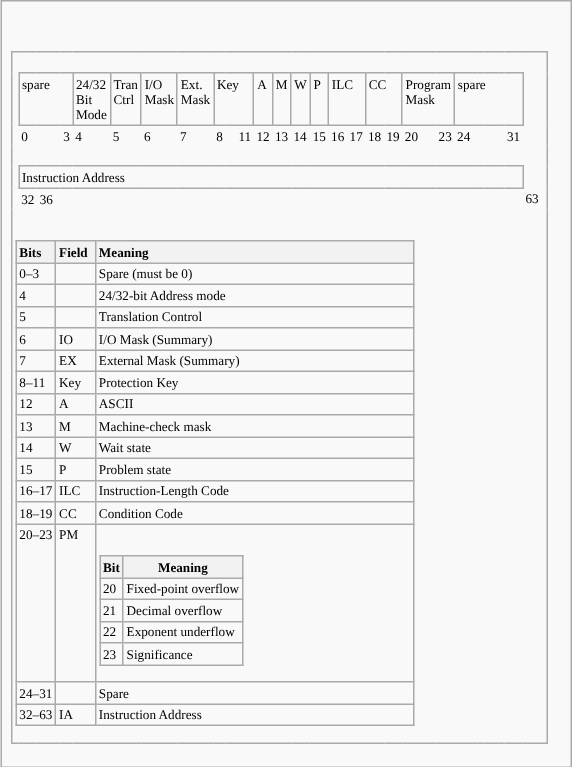<table class=infobox>
<tr>
<td style="border-style: none;"><br><table class="wikitable" style="font-size:55%">
<tr>
<td colspan=34 style="border-style: none;"><br></td>
</tr>
<tr>
<td style="width:.5%; text-align:left;  border-style: none none none none;"></td>
<td colspan=4>spare</td>
<td>24/32<br>Bit<br>Mode</td>
<td>Tran<br>Ctrl</td>
<td>I/O<br>Mask</td>
<td>Ext.<br>Mask</td>
<td colspan=4>Key</td>
<td>A</td>
<td>M</td>
<td>W</td>
<td>P</td>
<td colspan=2>ILC</td>
<td colspan=2>CC</td>
<td colspan=4>Program<br>Mask</td>
<td colspan=8>spare</td>
<td style="width:.5%; text-align:left;  border-style: none none none none;"></td>
</tr>
<tr>
<td style="width:.5%; text-align:left;  border-style: none none none none;"></td>
<td style="width:1%;  text-align:left;  border-style: none none none none;">0</td>
<td style="width:1%;  text-align:left;  border-style: none none none none;"></td>
<td style="width:1%;  text-align:left;  border-style: none none none none;"></td>
<td style="width:1%;  text-align:left;  border-style: none none none none;">3</td>
<td style="width:1%;  text-align:left;  border-style: none none none none;">4</td>
<td style="width:1%;  text-align:left;  border-style: none none none none;">5</td>
<td style="width:1%;  text-align:left;  border-style: none none none none;">6</td>
<td style="width:1%;  text-align:left;  border-style: none none none none;">7</td>
<td style="width:1%;  text-align:left;  border-style: none none none none;">8</td>
<td style="width:1%;  text-align:left;  border-style: none none none none;"></td>
<td style="width:1%;  text-align:left;  border-style: none none none none;"></td>
<td style="width:1%;  text-align:right; border-style: none none none none;">11</td>
<td style="width:1%;  text-align:left;  border-style: none none none none;">12</td>
<td style="width:1%;  text-align:left;  border-style: none none none none;">13</td>
<td style="width:1%;  text-align:left;  border-style: none none none none;">14</td>
<td style="width:1%;  text-align:left;  border-style: none none none none;">15</td>
<td style="width:1%;  text-align:left;  border-style: none none none none;">16</td>
<td style="width:1%;  text-align:right; border-style: none none none none;">17</td>
<td style="width:1%;  text-align:left;  border-style: none none none none;">18</td>
<td style="width:1%;  text-align:right; border-style: none none none none;">19</td>
<td style="width:1%;  text-align:left;  border-style: none none none none;">20</td>
<td style="width:1%;  text-align:left;  border-style: none none none none;"></td>
<td style="width:1%;  text-align:left;  border-style: none none none none;"></td>
<td style="width:1%;  text-align:right; border-style: none none none none;">23</td>
<td style="width:1%;  text-align:left;  border-style: none none none none;">24</td>
<td style="width:1%;  text-align:left;  border-style: none none none none;"></td>
<td style="width:1%;  text-align:left;  border-style: none none none none;"></td>
<td style="width:1%;  text-align:left;  border-style: none none none none;"></td>
<td style="width:1%;  text-align:left;  border-style: none none none none;"></td>
<td style="width:1%;  text-align:left;  border-style: none none none none;"></td>
<td style="width:1%;  text-align:left;  border-style: none none none none;"></td>
<td style="width:1%;  text-align:right; border-style: none none none none;">31</td>
<td style="width:.5%; text-align:left;  border-style: none none none none;"></td>
</tr>
<tr>
<td style="border-style:none;"><br></td>
</tr>
<tr>
<td style="width:.5%; text-align:left;  border-style: none none none none;"></td>
<td colspan=32>Instruction Address</td>
</tr>
<tr>
<td style="width:.5%; text-align:left;  border-style: none  none  none  none;"></td>
<td style="width:1%;  text-align:left;  border-style: none  none  none  none;">32</td>
<td style="width:1%;  text-align:left;  border-style: none  none  none  none;">36</td>
<td style="width:1%;  text-align:left;  border-style: none  none  none  none;"></td>
<td style="width:1%;  text-align:left;  border-style: none  none  none  none;"></td>
<td style="width:1%;  text-align:left;  border-style: none  none  none  none;"></td>
<td style="width:1%;  text-align:left;  border-style: none  none  none  none;"></td>
<td style="width:1%;  text-align:left;  border-style: none  none  none  none;"></td>
<td style="width:1%;  text-align:left;  border-style: none  none  none  none;"></td>
<td style="width:1%;  text-align:left;  border-style: none  none  none  none;"></td>
<td style="width:1%;  text-align:left;  border-style: none  none  none  none;"></td>
<td style="width:1%;  text-align:left;  border-style: none  none  none  none;"></td>
<td style="width:1%;  text-align:left;  border-style: none  none  none  none;"></td>
<td style="width:1%;  text-align:left;  border-style: none  none  none  none;"></td>
<td style="width:1%;  text-align:left;  border-style: none  none  none  none;"></td>
<td style="width:1%;  text-align:left;  border-style: none  none  none  none;"></td>
<td style="width:1%;  text-align:left;  border-style: none  none  none  none;"></td>
<td style="width:1%;  text-align:left;  border-style: none  none  none  none;"></td>
<td style="width:1%;  text-align:left;  border-style: none  none  none  none;"></td>
<td style="width:1%;  text-align:left;  border-style: none  none  none  none;"></td>
<td style="width:1%;  text-align:left;  border-style: none  none  none  none;"></td>
<td style="width:1%;  text-align:left;  border-style: none  none  none  none;"></td>
<td style="width:1%;  text-align:left;  border-style: none  none  none  none;"></td>
<td style="width:1%;  text-align:left;  border-style: none  none  none  none;"></td>
<td style="width:1%;  text-align:left;  border-style: none  none  none  none;"></td>
<td style="width:1%;  text-align:left;  border-style: none  none  none  none;"></td>
<td style="width:1%;  text-align:left;  border-style: none  none  none  none;"></td>
<td style="width:1%;  text-align:left;  border-style: none  none  none  none;"></td>
<td style="width:1%;  text-align:left;  border-style: none  none  none  none;"></td>
<td style="width:1%;  text-align:left;  border-style: none  none  none  none;"></td>
<td style="width:1%;  text-align:left;  border-style: none  none  none  none;"></td>
<td style="width:1%;  text-align:left;  border-style: none  none  none  none;"></td>
<td style="width:1%;  text-align:left;  border-style: none  none  none  none;"></td>
<td style="width:1%;  text-align:right; border-style: none  none  none  none;'">63</td>
<td style="width:.5%; text-align:left;  border-style: none  none  none  none;"></td>
</tr>
<tr>
<td colspan="34" style="border-style: none;"><br><table class="wikitable mw-collapsible autocollapse">
<tr>
<th style="width:10%; text-align:left;">Bits</th>
<th style="width:10%; text-align:left;">Field</th>
<th style="width:80%; text-align:left;">Meaning</th>
</tr>
<tr>
<td>0–3</td>
<td></td>
<td>Spare (must be 0)</td>
</tr>
<tr>
<td>4</td>
<td></td>
<td>24/32-bit Address mode</td>
</tr>
<tr>
<td>5</td>
<td></td>
<td>Translation Control</td>
</tr>
<tr>
<td>6</td>
<td>IO</td>
<td>I/O Mask (Summary)</td>
</tr>
<tr>
<td>7</td>
<td>EX</td>
<td>External Mask (Summary)</td>
</tr>
<tr>
<td>8–11</td>
<td>Key</td>
<td>Protection Key</td>
</tr>
<tr>
<td>12</td>
<td>A</td>
<td>ASCII</td>
</tr>
<tr>
<td>13</td>
<td>M</td>
<td>Machine-check mask</td>
</tr>
<tr>
<td>14</td>
<td>W</td>
<td>Wait state</td>
</tr>
<tr>
<td>15</td>
<td>P</td>
<td>Problem state</td>
</tr>
<tr>
<td>16–17</td>
<td>ILC</td>
<td>Instruction-Length Code</td>
</tr>
<tr>
<td>18–19</td>
<td>CC</td>
<td>Condition Code</td>
</tr>
<tr>
<td>20–23</td>
<td>PM</td>
<td><br><table class="wikitable mw-collapsible autocollapse">
<tr>
<th>Bit</th>
<th>Meaning</th>
</tr>
<tr>
<td>20</td>
<td>Fixed-point overflow</td>
</tr>
<tr>
<td>21</td>
<td>Decimal overflow</td>
</tr>
<tr>
<td>22</td>
<td>Exponent underflow</td>
</tr>
<tr>
<td>23</td>
<td>Significance</td>
</tr>
</table>
</td>
</tr>
<tr>
<td>24–31</td>
<td></td>
<td>Spare</td>
</tr>
<tr>
<td>32–63</td>
<td>IA</td>
<td>Instruction Address</td>
</tr>
</table>
</td>
</tr>
</table>
</td>
</tr>
</table>
